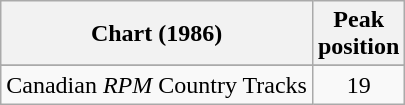<table class="wikitable sortable">
<tr>
<th align="left">Chart (1986)</th>
<th align="center">Peak<br>position</th>
</tr>
<tr>
</tr>
<tr>
<td align="left">Canadian <em>RPM</em> Country Tracks</td>
<td align="center">19</td>
</tr>
</table>
